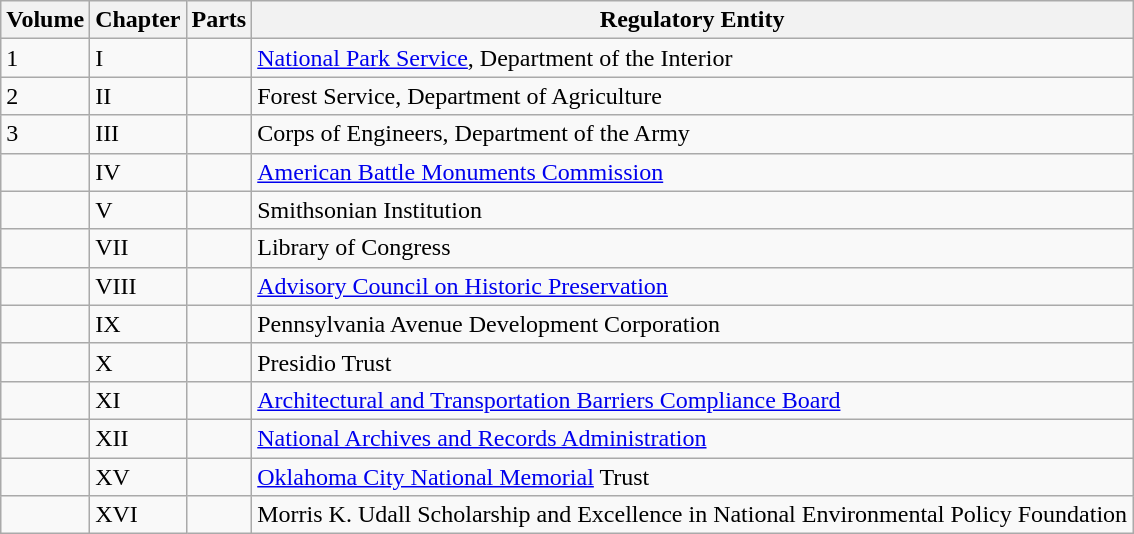<table class="wikitable">
<tr>
<th>Volume</th>
<th>Chapter</th>
<th>Parts</th>
<th>Regulatory Entity</th>
</tr>
<tr>
<td>1</td>
<td>I</td>
<td></td>
<td><a href='#'>National Park Service</a>, Department of the Interior</td>
</tr>
<tr>
<td>2</td>
<td>II</td>
<td></td>
<td>Forest Service, Department of Agriculture</td>
</tr>
<tr>
<td>3</td>
<td>III</td>
<td></td>
<td>Corps of Engineers, Department of the Army</td>
</tr>
<tr>
<td></td>
<td>IV</td>
<td></td>
<td><a href='#'>American Battle Monuments Commission</a></td>
</tr>
<tr>
<td></td>
<td>V</td>
<td></td>
<td>Smithsonian Institution</td>
</tr>
<tr>
<td></td>
<td>VII</td>
<td></td>
<td>Library of Congress</td>
</tr>
<tr>
<td></td>
<td>VIII</td>
<td></td>
<td><a href='#'>Advisory Council on Historic Preservation</a></td>
</tr>
<tr>
<td></td>
<td>IX</td>
<td></td>
<td>Pennsylvania Avenue Development Corporation</td>
</tr>
<tr>
<td></td>
<td>X</td>
<td></td>
<td>Presidio Trust</td>
</tr>
<tr>
<td></td>
<td>XI</td>
<td></td>
<td><a href='#'>Architectural and Transportation Barriers Compliance Board</a></td>
</tr>
<tr>
<td></td>
<td>XII</td>
<td></td>
<td><a href='#'>National Archives and Records Administration</a></td>
</tr>
<tr>
<td></td>
<td>XV</td>
<td></td>
<td><a href='#'>Oklahoma City National Memorial</a> Trust</td>
</tr>
<tr>
<td></td>
<td>XVI</td>
<td></td>
<td>Morris K. Udall Scholarship and Excellence in National Environmental Policy Foundation</td>
</tr>
</table>
